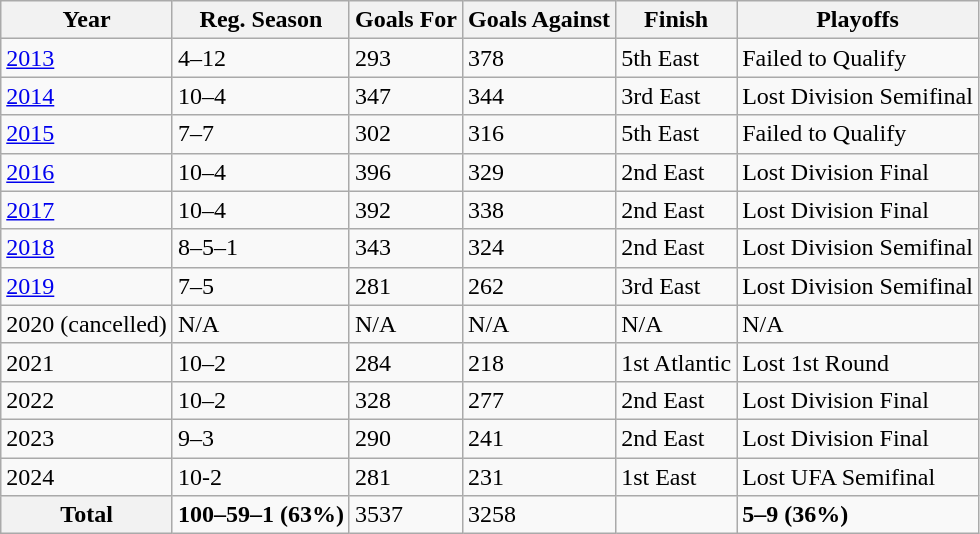<table class="wikitable">
<tr>
<th>Year</th>
<th>Reg. Season</th>
<th>Goals For</th>
<th>Goals Against</th>
<th>Finish</th>
<th>Playoffs</th>
</tr>
<tr>
<td><a href='#'>2013</a></td>
<td>4–12</td>
<td>293</td>
<td>378</td>
<td>5th East</td>
<td>Failed to Qualify</td>
</tr>
<tr>
<td><a href='#'>2014</a></td>
<td>10–4</td>
<td>347</td>
<td>344</td>
<td>3rd East</td>
<td>Lost Division Semifinal</td>
</tr>
<tr>
<td><a href='#'>2015</a></td>
<td>7–7</td>
<td>302</td>
<td>316</td>
<td>5th East</td>
<td>Failed to Qualify</td>
</tr>
<tr>
<td><a href='#'>2016</a></td>
<td>10–4</td>
<td>396</td>
<td>329</td>
<td>2nd East</td>
<td>Lost Division Final</td>
</tr>
<tr>
<td><a href='#'>2017</a></td>
<td>10–4</td>
<td>392</td>
<td>338</td>
<td>2nd East</td>
<td>Lost Division Final</td>
</tr>
<tr>
<td><a href='#'>2018</a></td>
<td>8–5–1</td>
<td>343</td>
<td>324</td>
<td>2nd East</td>
<td>Lost Division Semifinal</td>
</tr>
<tr>
<td><a href='#'>2019</a></td>
<td>7–5</td>
<td>281</td>
<td>262</td>
<td>3rd East</td>
<td>Lost Division Semifinal</td>
</tr>
<tr>
<td>2020 (cancelled)</td>
<td>N/A</td>
<td>N/A</td>
<td>N/A</td>
<td>N/A</td>
<td>N/A</td>
</tr>
<tr>
<td>2021</td>
<td>10–2</td>
<td>284</td>
<td>218</td>
<td>1st Atlantic</td>
<td>Lost 1st Round</td>
</tr>
<tr>
<td>2022</td>
<td>10–2</td>
<td>328</td>
<td>277</td>
<td>2nd East</td>
<td>Lost Division Final</td>
</tr>
<tr>
<td>2023</td>
<td>9–3</td>
<td>290</td>
<td>241</td>
<td>2nd East</td>
<td>Lost Division Final</td>
</tr>
<tr>
<td>2024</td>
<td>10-2</td>
<td>281</td>
<td>231</td>
<td>1st East</td>
<td>Lost UFA Semifinal</td>
</tr>
<tr>
<th colspan="1" rowspan="1" align="center">Total</th>
<td><strong>100–59–1 (63%)</strong></td>
<td>3537</td>
<td>3258</td>
<td></td>
<td><strong>5–9 (36%)</strong></td>
</tr>
</table>
